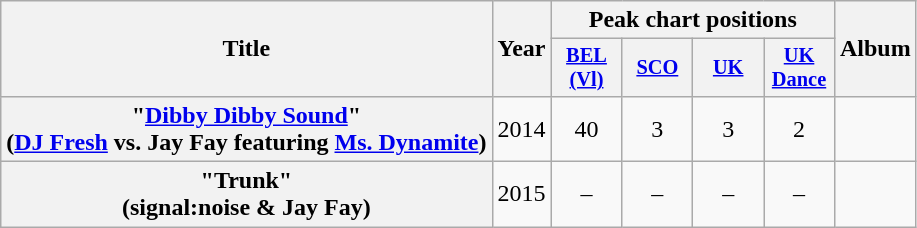<table class="wikitable plainrowheaders" style="text-align:center;">
<tr>
<th scope="col" rowspan="2">Title</th>
<th scope="col" rowspan="2">Year</th>
<th scope="col" colspan="4">Peak chart positions</th>
<th scope="col" rowspan="2">Album</th>
</tr>
<tr>
<th scope="col" style="width:3em;font-size:85%;"><a href='#'>BEL<br>(Vl)</a><br></th>
<th scope="col" style="width:3em;font-size:85%;"><a href='#'>SCO</a><br></th>
<th scope="col" style="width:3em;font-size:85%;"><a href='#'>UK</a><br></th>
<th scope="col" style="width:3em;font-size:85%;"><a href='#'>UK Dance</a><br></th>
</tr>
<tr>
<th scope="row">"<a href='#'>Dibby Dibby Sound</a>"<br><span>(<a href='#'>DJ Fresh</a> vs. Jay Fay featuring <a href='#'>Ms. Dynamite</a>)</span></th>
<td>2014</td>
<td>40</td>
<td>3</td>
<td>3</td>
<td>2</td>
<td></td>
</tr>
<tr>
<th scope="row">"Trunk"<br><span>(signal:noise & Jay Fay)</span></th>
<td>2015</td>
<td>–</td>
<td>–</td>
<td>–</td>
<td>–</td>
<td></td>
</tr>
</table>
